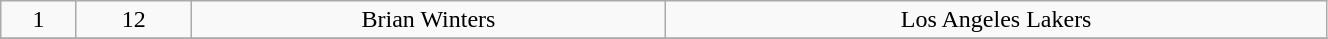<table class="wikitable" width="70%">
<tr align="center" bgcolor="">
<td>1</td>
<td>12</td>
<td>Brian Winters</td>
<td>Los Angeles Lakers</td>
</tr>
<tr align="center" bgcolor="">
</tr>
</table>
